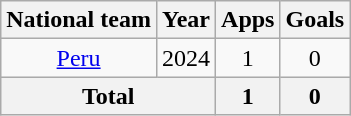<table class=wikitable style=text-align:center>
<tr>
<th>National team</th>
<th>Year</th>
<th>Apps</th>
<th>Goals</th>
</tr>
<tr>
<td><a href='#'>Peru</a></td>
<td>2024</td>
<td>1</td>
<td>0</td>
</tr>
<tr>
<th colspan="2">Total</th>
<th>1</th>
<th>0</th>
</tr>
</table>
